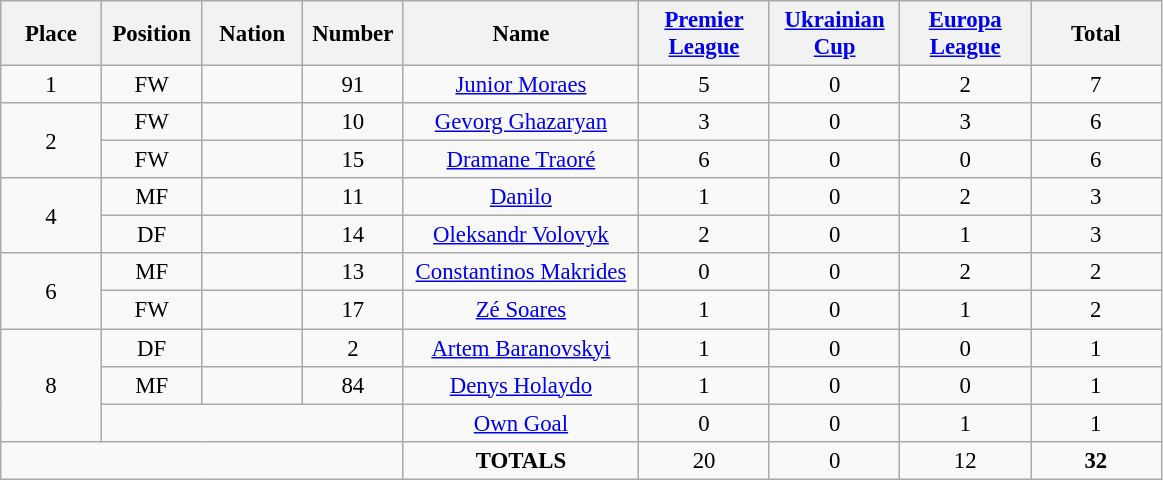<table class="wikitable" style="font-size: 95%; text-align: center;">
<tr>
<th width=60>Place</th>
<th width=60>Position</th>
<th width=60>Nation</th>
<th width=60>Number</th>
<th width=150>Name</th>
<th width=80><a href='#'>Premier League</a></th>
<th width=80><a href='#'>Ukrainian Cup</a></th>
<th width=80><a href='#'>Europa League</a></th>
<th width=80><strong>Total</strong></th>
</tr>
<tr>
<td>1</td>
<td>FW</td>
<td></td>
<td>91</td>
<td><a href='#'>Junior Moraes</a></td>
<td>5</td>
<td>0</td>
<td>2</td>
<td>7</td>
</tr>
<tr>
<td rowspan="2">2</td>
<td>FW</td>
<td></td>
<td>10</td>
<td><a href='#'>Gevorg Ghazaryan</a></td>
<td>3</td>
<td>0</td>
<td>3</td>
<td>6</td>
</tr>
<tr>
<td>FW</td>
<td></td>
<td>15</td>
<td><a href='#'>Dramane Traoré</a></td>
<td>6</td>
<td>0</td>
<td>0</td>
<td>6</td>
</tr>
<tr>
<td rowspan="2">4</td>
<td>MF</td>
<td></td>
<td>11</td>
<td><a href='#'>Danilo</a></td>
<td>1</td>
<td>0</td>
<td>2</td>
<td>3</td>
</tr>
<tr>
<td>DF</td>
<td></td>
<td>14</td>
<td><a href='#'>Oleksandr Volovyk</a></td>
<td>2</td>
<td>0</td>
<td>1</td>
<td>3</td>
</tr>
<tr>
<td rowspan="2">6</td>
<td>MF</td>
<td></td>
<td>13</td>
<td><a href='#'>Constantinos Makrides</a></td>
<td>0</td>
<td>0</td>
<td>2</td>
<td>2</td>
</tr>
<tr>
<td>FW</td>
<td></td>
<td>17</td>
<td><a href='#'>Zé Soares</a></td>
<td>1</td>
<td>0</td>
<td>1</td>
<td>2</td>
</tr>
<tr>
<td rowspan="3">8</td>
<td>DF</td>
<td></td>
<td>2</td>
<td><a href='#'>Artem Baranovskyi</a></td>
<td>1</td>
<td>0</td>
<td>0</td>
<td>1</td>
</tr>
<tr>
<td>MF</td>
<td></td>
<td>84</td>
<td><a href='#'>Denys Holaydo</a></td>
<td>1</td>
<td>0</td>
<td>0</td>
<td>1</td>
</tr>
<tr>
<td colspan="3"></td>
<td><a href='#'>Own Goal</a></td>
<td>0</td>
<td>0</td>
<td>1</td>
<td>1</td>
</tr>
<tr>
<td colspan="4"></td>
<td><strong>TOTALS</strong></td>
<td>20</td>
<td>0</td>
<td>12</td>
<td><strong>32</strong></td>
</tr>
</table>
